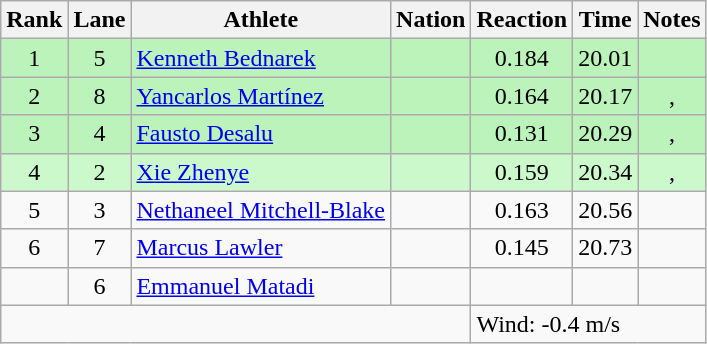<table class="wikitable sortable" style="text-align:center">
<tr>
<th>Rank</th>
<th>Lane</th>
<th>Athlete</th>
<th>Nation</th>
<th>Reaction</th>
<th>Time</th>
<th>Notes</th>
</tr>
<tr bgcolor="#bbf3bb">
<td>1</td>
<td>5</td>
<td align="left"><a href='#'>Kenneth Bednarek</a></td>
<td align="left"></td>
<td>0.184</td>
<td>20.01</td>
<td></td>
</tr>
<tr bgcolor="#bbf3bb">
<td>2</td>
<td>8</td>
<td align="left"><a href='#'>Yancarlos Martínez</a></td>
<td align="left"></td>
<td>0.164</td>
<td>20.17</td>
<td>, </td>
</tr>
<tr bgcolor="#bbf3bb">
<td>3</td>
<td>4</td>
<td align="left"><a href='#'>Fausto Desalu</a></td>
<td align="left"></td>
<td>0.131</td>
<td>20.29</td>
<td>, </td>
</tr>
<tr bgcolor="#ccf9cc">
<td>4</td>
<td>2</td>
<td align="left"><a href='#'>Xie Zhenye</a></td>
<td align="left"></td>
<td>0.159</td>
<td>20.34</td>
<td>, </td>
</tr>
<tr>
<td>5</td>
<td>3</td>
<td align="left"><a href='#'>Nethaneel Mitchell-Blake</a></td>
<td align="left"></td>
<td>0.163</td>
<td>20.56</td>
<td></td>
</tr>
<tr>
<td>6</td>
<td>7</td>
<td align="left"><a href='#'>Marcus Lawler</a></td>
<td align="left"></td>
<td>0.145</td>
<td>20.73</td>
<td></td>
</tr>
<tr>
<td></td>
<td>6</td>
<td align="left"><a href='#'>Emmanuel Matadi</a></td>
<td align="left"></td>
<td></td>
<td></td>
<td></td>
</tr>
<tr class="sortbottom">
<td colspan="4"></td>
<td colspan="3" style="text-align:left;">Wind: -0.4 m/s</td>
</tr>
</table>
